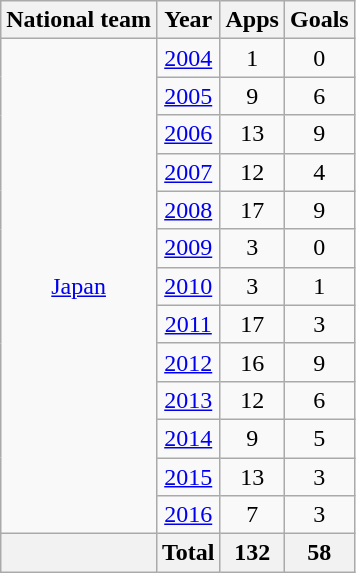<table class="wikitable" style="text-align:center">
<tr>
<th>National team</th>
<th>Year</th>
<th>Apps</th>
<th>Goals</th>
</tr>
<tr>
<td rowspan="13"><a href='#'>Japan</a></td>
<td><a href='#'>2004</a></td>
<td>1</td>
<td>0</td>
</tr>
<tr>
<td><a href='#'>2005</a></td>
<td>9</td>
<td>6</td>
</tr>
<tr>
<td><a href='#'>2006</a></td>
<td>13</td>
<td>9</td>
</tr>
<tr>
<td><a href='#'>2007</a></td>
<td>12</td>
<td>4</td>
</tr>
<tr>
<td><a href='#'>2008</a></td>
<td>17</td>
<td>9</td>
</tr>
<tr>
<td><a href='#'>2009</a></td>
<td>3</td>
<td>0</td>
</tr>
<tr>
<td><a href='#'>2010</a></td>
<td>3</td>
<td>1</td>
</tr>
<tr>
<td><a href='#'>2011</a></td>
<td>17</td>
<td>3</td>
</tr>
<tr>
<td><a href='#'>2012</a></td>
<td>16</td>
<td>9</td>
</tr>
<tr>
<td><a href='#'>2013</a></td>
<td>12</td>
<td>6</td>
</tr>
<tr>
<td><a href='#'>2014</a></td>
<td>9</td>
<td>5</td>
</tr>
<tr>
<td><a href='#'>2015</a></td>
<td>13</td>
<td>3</td>
</tr>
<tr>
<td><a href='#'>2016</a></td>
<td>7</td>
<td>3</td>
</tr>
<tr>
<th></th>
<th>Total</th>
<th>132</th>
<th>58</th>
</tr>
</table>
